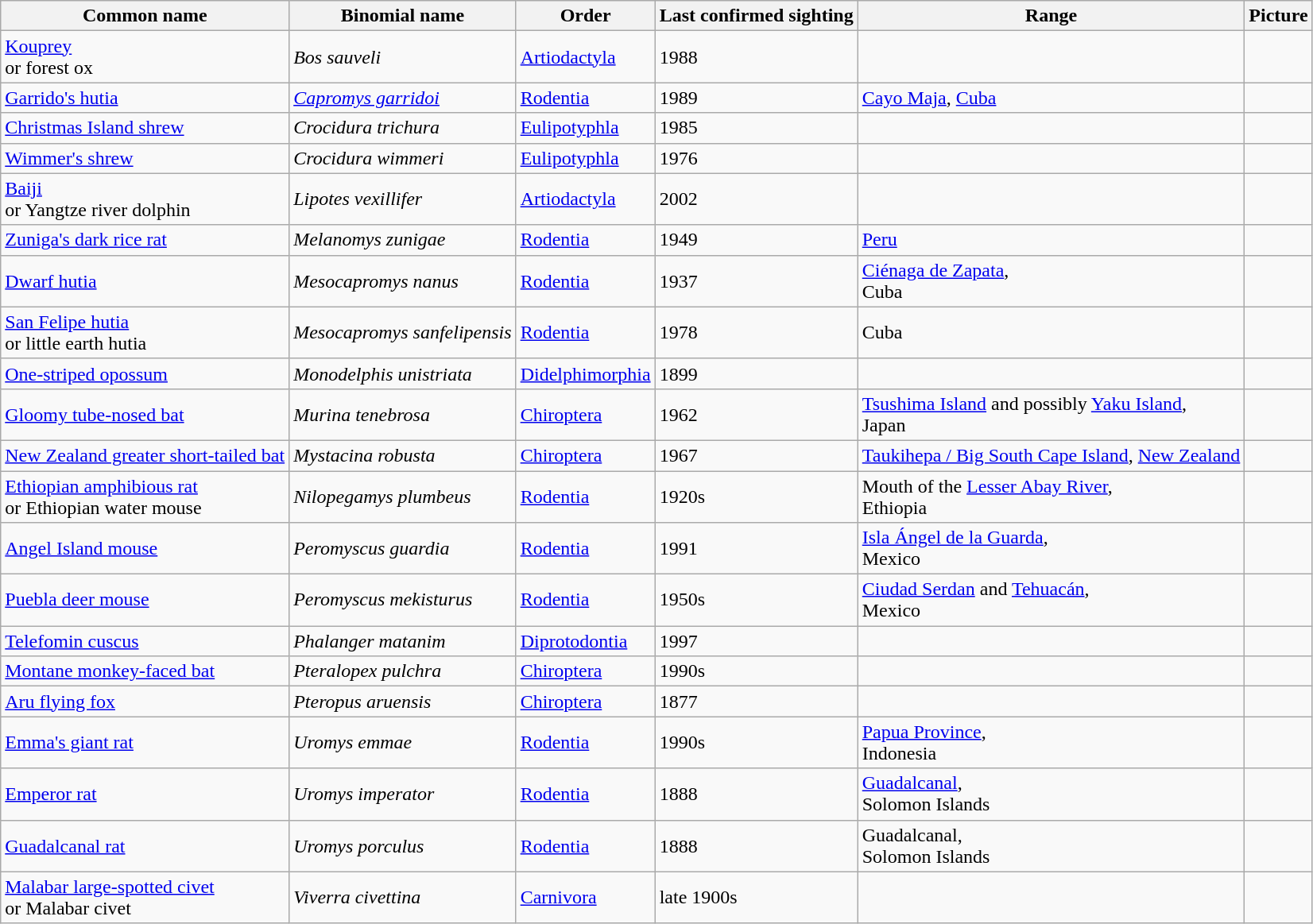<table class="wikitable sortable">
<tr>
<th>Common name</th>
<th>Binomial name</th>
<th>Order</th>
<th>Last confirmed sighting</th>
<th>Range</th>
<th>Picture</th>
</tr>
<tr>
<td><a href='#'>Kouprey</a><br>or forest ox</td>
<td><em>Bos sauveli<br></em></td>
<td><a href='#'>Artiodactyla</a></td>
<td>1988 </td>
<td></td>
<td></td>
</tr>
<tr>
<td><a href='#'>Garrido's hutia</a></td>
<td><em><a href='#'>Capromys garridoi</a></em><br></td>
<td><a href='#'>Rodentia</a></td>
<td>1989 </td>
<td><a href='#'>Cayo Maja</a>, <a href='#'>Cuba</a></td>
<td></td>
</tr>
<tr>
<td><a href='#'>Christmas Island shrew</a></td>
<td><em>Crocidura trichura</em><br></td>
<td><a href='#'>Eulipotyphla</a></td>
<td>1985 </td>
<td></td>
<td></td>
</tr>
<tr>
<td><a href='#'>Wimmer's shrew</a></td>
<td><em>Crocidura wimmeri</em><br></td>
<td><a href='#'>Eulipotyphla</a></td>
<td>1976 </td>
<td></td>
<td></td>
</tr>
<tr>
<td><a href='#'>Baiji</a><br>or Yangtze river dolphin</td>
<td><em>Lipotes vexillifer</em><br></td>
<td><a href='#'>Artiodactyla</a></td>
<td>2002  </td>
<td></td>
<td></td>
</tr>
<tr>
<td><a href='#'>Zuniga's dark rice rat</a></td>
<td><em>Melanomys zunigae</em><br></td>
<td><a href='#'>Rodentia</a></td>
<td>1949 </td>
<td><a href='#'>Peru</a></td>
<td></td>
</tr>
<tr>
<td><a href='#'>Dwarf hutia</a></td>
<td><em>Mesocapromys nanus</em><br></td>
<td><a href='#'>Rodentia</a></td>
<td>1937 </td>
<td><a href='#'>Ciénaga de Zapata</a>,<br>Cuba</td>
<td></td>
</tr>
<tr>
<td><a href='#'>San Felipe hutia</a><br>or little earth hutia</td>
<td><em>Mesocapromys sanfelipensis</em><br></td>
<td><a href='#'>Rodentia</a></td>
<td>1978 </td>
<td>Cuba</td>
<td></td>
</tr>
<tr>
<td><a href='#'>One-striped opossum</a></td>
<td><em>Monodelphis unistriata</em><br></td>
<td><a href='#'>Didelphimorphia</a></td>
<td>1899 </td>
<td></td>
<td></td>
</tr>
<tr>
<td><a href='#'>Gloomy tube-nosed bat</a></td>
<td><em>Murina tenebrosa</em><br></td>
<td><a href='#'>Chiroptera</a></td>
<td>1962 </td>
<td><a href='#'>Tsushima Island</a> and possibly <a href='#'>Yaku Island</a>,<br>Japan</td>
<td></td>
</tr>
<tr>
<td><a href='#'>New Zealand greater short-tailed bat</a></td>
<td><em>Mystacina robusta</em><br></td>
<td><a href='#'>Chiroptera</a></td>
<td>1967 </td>
<td><a href='#'>Taukihepa / Big South Cape Island</a>, <a href='#'>New Zealand</a></td>
<td></td>
</tr>
<tr>
<td><a href='#'>Ethiopian amphibious rat</a><br>or Ethiopian water mouse</td>
<td><em>Nilopegamys plumbeus</em><br></td>
<td><a href='#'>Rodentia</a></td>
<td>1920s </td>
<td>Mouth of the <a href='#'>Lesser Abay River</a>,<br>Ethiopia</td>
<td></td>
</tr>
<tr>
<td><a href='#'>Angel Island mouse</a></td>
<td><em>Peromyscus guardia</em><br></td>
<td><a href='#'>Rodentia</a></td>
<td>1991 </td>
<td><a href='#'>Isla Ángel de la Guarda</a>,<br>Mexico</td>
<td></td>
</tr>
<tr>
<td><a href='#'>Puebla deer mouse</a></td>
<td><em>Peromyscus mekisturus</em><br></td>
<td><a href='#'>Rodentia</a></td>
<td>1950s </td>
<td><a href='#'>Ciudad Serdan</a> and <a href='#'>Tehuacán</a>,<br>Mexico</td>
<td></td>
</tr>
<tr>
<td><a href='#'>Telefomin cuscus</a></td>
<td><em>Phalanger matanim</em><br></td>
<td><a href='#'>Diprotodontia</a></td>
<td>1997 </td>
<td></td>
<td></td>
</tr>
<tr>
<td><a href='#'>Montane monkey-faced bat</a></td>
<td><em>Pteralopex pulchra</em><br></td>
<td><a href='#'>Chiroptera</a></td>
<td>1990s </td>
<td></td>
<td></td>
</tr>
<tr>
<td><a href='#'>Aru flying fox</a></td>
<td><em>Pteropus aruensis</em><br></td>
<td><a href='#'>Chiroptera</a></td>
<td>1877 </td>
<td></td>
<td></td>
</tr>
<tr>
<td><a href='#'>Emma's giant rat</a></td>
<td><em>Uromys emmae</em><br></td>
<td><a href='#'>Rodentia</a></td>
<td>1990s </td>
<td><a href='#'>Papua Province</a>,<br>Indonesia</td>
<td></td>
</tr>
<tr>
<td><a href='#'>Emperor rat</a></td>
<td><em>Uromys imperator</em><br></td>
<td><a href='#'>Rodentia</a></td>
<td>1888 </td>
<td><a href='#'>Guadalcanal</a>,<br>Solomon Islands</td>
<td></td>
</tr>
<tr>
<td><a href='#'>Guadalcanal rat</a></td>
<td><em>Uromys porculus</em><br></td>
<td><a href='#'>Rodentia</a></td>
<td>1888 </td>
<td>Guadalcanal,<br>Solomon Islands</td>
<td></td>
</tr>
<tr>
<td><a href='#'>Malabar large-spotted civet</a><br>or Malabar civet</td>
<td><em>Viverra civettina</em><br></td>
<td><a href='#'>Carnivora</a></td>
<td>late 1900s  </td>
<td></td>
<td></td>
</tr>
</table>
